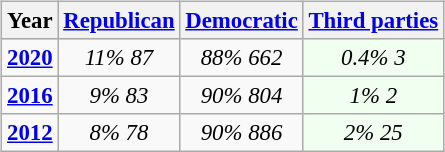<table class="wikitable" style="float:right; font-size:95%;">
<tr bgcolor=lightgrey>
<th>Year</th>
<th><a href='#'>Republican</a></th>
<th><a href='#'>Democratic</a></th>
<th><a href='#'>Third parties</a></th>
</tr>
<tr>
<td><strong><a href='#'>2020</a></strong></td>
<td style="text-align:center;" ><em>11%</em> <em>87</em></td>
<td style="text-align:center;" ><em>88%</em> <em>662</em></td>
<td style="text-align:center; background:honeyDew;"><em>0.4%</em> <em>3</em></td>
</tr>
<tr>
<td><strong><a href='#'>2016</a></strong></td>
<td style="text-align:center;" ><em>9%</em> <em>83</em></td>
<td style="text-align:center;" ><em>90%</em> <em>804</em></td>
<td style="text-align:center; background:honeyDew;"><em>1%</em> <em>2</em></td>
</tr>
<tr>
<td><strong><a href='#'>2012</a></strong></td>
<td style="text-align:center;" ><em>8%</em> <em>78</em></td>
<td style="text-align:center;" ><em>90%</em> <em>886</em></td>
<td style="text-align:center; background:honeyDew;"><em>2%</em> <em>25</em></td>
</tr>
</table>
